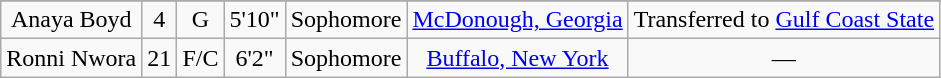<table class="wikitable sortable" border="1" style="text-align: center;">
<tr align=center>
</tr>
<tr>
<td>Anaya Boyd</td>
<td>4</td>
<td>G</td>
<td>5'10"</td>
<td>Sophomore</td>
<td><a href='#'>McDonough, Georgia</a></td>
<td>Transferred to <a href='#'>Gulf Coast State</a></td>
</tr>
<tr>
<td>Ronni Nwora</td>
<td>21</td>
<td>F/C</td>
<td>6'2"</td>
<td>Sophomore</td>
<td><a href='#'>Buffalo, New York</a></td>
<td>—</td>
</tr>
</table>
